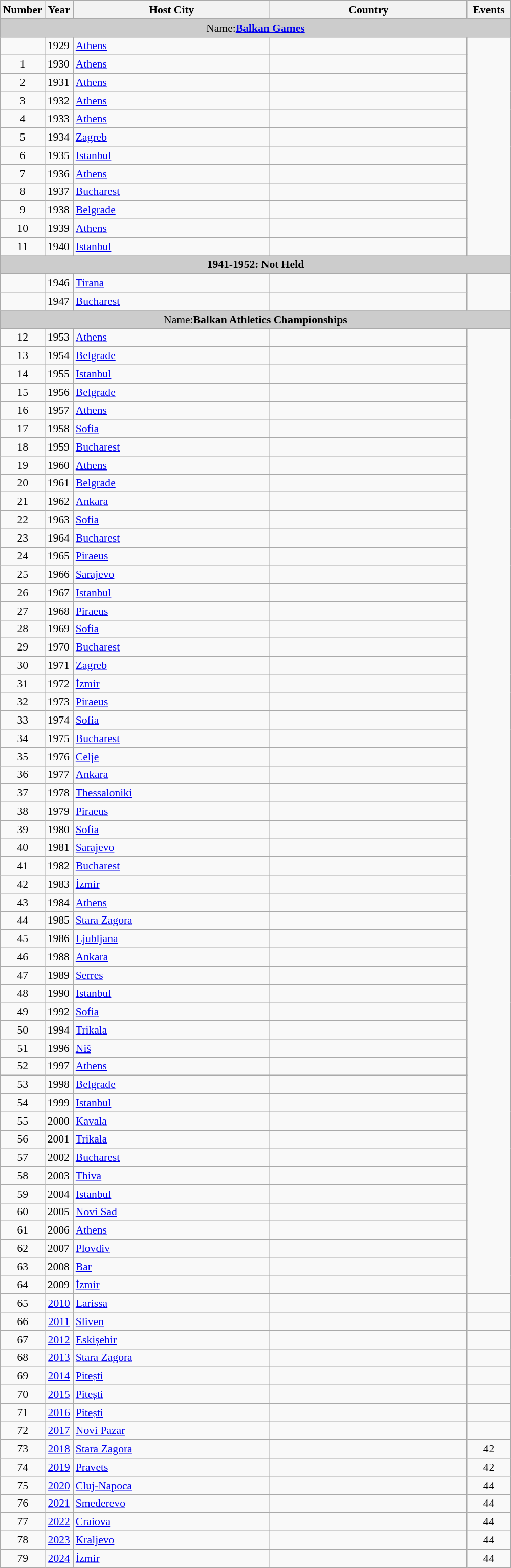<table class="wikitable" style="font-size:90%">
<tr>
<th width=30>Number</th>
<th width=30>Year</th>
<th width=250>Host City</th>
<th width=250>Country</th>
<th width=50>Events</th>
</tr>
<tr>
<td colspan="6" bgcolor="#cccccc"align=center>Name:<strong><a href='#'>Balkan Games</a></strong></td>
</tr>
<tr>
<td align=center></td>
<td>1929</td>
<td align=left><a href='#'>Athens</a></td>
<td align=left></td>
</tr>
<tr>
<td align=center>1</td>
<td>1930</td>
<td align=left><a href='#'>Athens</a></td>
<td align=left></td>
</tr>
<tr>
<td align=center>2</td>
<td>1931</td>
<td align=left><a href='#'>Athens</a></td>
<td align=left></td>
</tr>
<tr>
<td align=center>3</td>
<td>1932</td>
<td align=left><a href='#'>Athens</a></td>
<td align=left></td>
</tr>
<tr>
<td align=center>4</td>
<td>1933</td>
<td align=left><a href='#'>Athens</a></td>
<td align=left></td>
</tr>
<tr>
<td align=center>5</td>
<td>1934</td>
<td align=left><a href='#'>Zagreb</a></td>
<td align=left></td>
</tr>
<tr>
<td align=center>6</td>
<td>1935</td>
<td align=left><a href='#'>Istanbul</a></td>
<td align=left></td>
</tr>
<tr>
<td align=center>7</td>
<td>1936</td>
<td align=left><a href='#'>Athens</a></td>
<td align=left></td>
</tr>
<tr>
<td align=center>8</td>
<td>1937</td>
<td align=left><a href='#'>Bucharest</a></td>
<td align=left></td>
</tr>
<tr>
<td align=center>9</td>
<td>1938</td>
<td align=left><a href='#'>Belgrade</a></td>
<td align=left></td>
</tr>
<tr>
<td align=center>10</td>
<td>1939</td>
<td align=left><a href='#'>Athens</a></td>
<td align=left></td>
</tr>
<tr>
<td align=center>11</td>
<td>1940</td>
<td align=left><a href='#'>Istanbul</a></td>
<td align=left></td>
</tr>
<tr>
<td colspan="6" bgcolor="#cccccc"align=center><strong>1941-1952: Not Held</strong></td>
</tr>
<tr>
<td align=center></td>
<td>1946</td>
<td align=left><a href='#'>Tirana</a></td>
<td align=left></td>
</tr>
<tr>
<td align=center></td>
<td>1947</td>
<td align=left><a href='#'>Bucharest</a></td>
<td align=left></td>
</tr>
<tr>
<td colspan="6" bgcolor="#cccccc"align=center>Name:<strong>Balkan Athletics Championships</strong></td>
</tr>
<tr>
<td align=center>12</td>
<td>1953</td>
<td align=left><a href='#'>Athens</a></td>
<td align=left></td>
</tr>
<tr>
<td align=center>13</td>
<td>1954</td>
<td align=left><a href='#'>Belgrade</a></td>
<td align=left></td>
</tr>
<tr>
<td align=center>14</td>
<td>1955</td>
<td align=left><a href='#'>Istanbul</a></td>
<td align=left></td>
</tr>
<tr>
<td align=center>15</td>
<td>1956</td>
<td align=left><a href='#'>Belgrade</a></td>
<td align=left></td>
</tr>
<tr>
<td align=center>16</td>
<td>1957</td>
<td align=left><a href='#'>Athens</a></td>
<td align=left></td>
</tr>
<tr>
<td align=center>17</td>
<td>1958</td>
<td align=left><a href='#'>Sofia</a></td>
<td align=left></td>
</tr>
<tr>
<td align=center>18</td>
<td>1959</td>
<td align=left><a href='#'>Bucharest</a></td>
<td align=left></td>
</tr>
<tr>
<td align=center>19</td>
<td>1960</td>
<td align=left><a href='#'>Athens</a></td>
<td align=left></td>
</tr>
<tr>
<td align=center>20</td>
<td>1961</td>
<td align=left><a href='#'>Belgrade</a></td>
<td align=left></td>
</tr>
<tr>
<td align=center>21</td>
<td>1962</td>
<td align=left><a href='#'>Ankara</a></td>
<td align=left></td>
</tr>
<tr>
<td align=center>22</td>
<td>1963</td>
<td align=left><a href='#'>Sofia</a></td>
<td align=left></td>
</tr>
<tr>
<td align=center>23</td>
<td>1964</td>
<td align=left><a href='#'>Bucharest</a></td>
<td align=left></td>
</tr>
<tr>
<td align=center>24</td>
<td>1965</td>
<td align=left><a href='#'>Piraeus</a></td>
<td align=left></td>
</tr>
<tr>
<td align=center>25</td>
<td>1966</td>
<td align=left><a href='#'>Sarajevo</a></td>
<td align=left></td>
</tr>
<tr>
<td align=center>26</td>
<td>1967</td>
<td align=left><a href='#'>Istanbul</a></td>
<td align=left></td>
</tr>
<tr>
<td align=center>27</td>
<td>1968</td>
<td align=left><a href='#'>Piraeus</a></td>
<td align=left></td>
</tr>
<tr>
<td align=center>28</td>
<td>1969</td>
<td align=left><a href='#'>Sofia</a></td>
<td align=left></td>
</tr>
<tr>
<td align=center>29</td>
<td>1970</td>
<td align=left><a href='#'>Bucharest</a></td>
<td align=left></td>
</tr>
<tr>
<td align=center>30</td>
<td>1971</td>
<td align=left><a href='#'>Zagreb</a></td>
<td align=left></td>
</tr>
<tr>
<td align=center>31</td>
<td>1972</td>
<td align=left><a href='#'>İzmir</a></td>
<td align=left></td>
</tr>
<tr>
<td align=center>32</td>
<td>1973</td>
<td align=left><a href='#'>Piraeus</a></td>
<td align=left></td>
</tr>
<tr>
<td align=center>33</td>
<td>1974</td>
<td align=left><a href='#'>Sofia</a></td>
<td align=left></td>
</tr>
<tr>
<td align=center>34</td>
<td>1975</td>
<td align=left><a href='#'>Bucharest</a></td>
<td align=left></td>
</tr>
<tr>
<td align=center>35</td>
<td>1976</td>
<td align=left><a href='#'>Celje</a></td>
<td align=left></td>
</tr>
<tr>
<td align=center>36</td>
<td>1977</td>
<td align=left><a href='#'>Ankara</a></td>
<td align=left></td>
</tr>
<tr>
<td align=center>37</td>
<td>1978</td>
<td align=left><a href='#'>Thessaloniki</a></td>
<td align=left></td>
</tr>
<tr>
<td align=center>38</td>
<td>1979</td>
<td align=left><a href='#'>Piraeus</a></td>
<td align=left></td>
</tr>
<tr>
<td align=center>39</td>
<td>1980</td>
<td align=left><a href='#'>Sofia</a></td>
<td align=left></td>
</tr>
<tr>
<td align=center>40</td>
<td>1981</td>
<td align=left><a href='#'>Sarajevo</a></td>
<td align=left></td>
</tr>
<tr>
<td align=center>41</td>
<td>1982</td>
<td align=left><a href='#'>Bucharest</a></td>
<td align=left></td>
</tr>
<tr>
<td align=center>42</td>
<td>1983</td>
<td align=left><a href='#'>İzmir</a></td>
<td align=left></td>
</tr>
<tr>
<td align=center>43</td>
<td>1984</td>
<td align=left><a href='#'>Athens</a></td>
<td align=left></td>
</tr>
<tr>
<td align=center>44</td>
<td>1985</td>
<td align=left><a href='#'>Stara Zagora</a></td>
<td align=left></td>
</tr>
<tr>
<td align=center>45</td>
<td>1986</td>
<td align=left><a href='#'>Ljubljana</a></td>
<td align=left></td>
</tr>
<tr>
<td align=center>46</td>
<td>1988</td>
<td align=left><a href='#'>Ankara</a></td>
<td align=left></td>
</tr>
<tr>
<td align=center>47</td>
<td>1989</td>
<td align=left><a href='#'>Serres</a></td>
<td align=left></td>
</tr>
<tr>
<td align=center>48</td>
<td>1990</td>
<td align=left><a href='#'>Istanbul</a></td>
<td align=left></td>
</tr>
<tr>
<td align=center>49</td>
<td>1992</td>
<td align=left><a href='#'>Sofia</a></td>
<td align=left></td>
</tr>
<tr>
<td align=center>50</td>
<td>1994</td>
<td align=left><a href='#'>Trikala</a></td>
<td align=left></td>
</tr>
<tr>
<td align=center>51</td>
<td>1996</td>
<td align=left><a href='#'>Niš</a></td>
<td align=left></td>
</tr>
<tr>
<td align=center>52</td>
<td>1997</td>
<td align=left><a href='#'>Athens</a></td>
<td align=left></td>
</tr>
<tr>
<td align=center>53</td>
<td>1998</td>
<td align=left><a href='#'>Belgrade</a></td>
<td align=left></td>
</tr>
<tr>
<td align=center>54</td>
<td>1999</td>
<td align=left><a href='#'>Istanbul</a></td>
<td align=left></td>
</tr>
<tr>
<td align=center>55</td>
<td>2000</td>
<td align=left><a href='#'>Kavala</a></td>
<td align=left></td>
</tr>
<tr>
<td align=center>56</td>
<td>2001</td>
<td align=left><a href='#'>Trikala</a></td>
<td align=left></td>
</tr>
<tr>
<td align=center>57</td>
<td>2002</td>
<td align=left><a href='#'>Bucharest</a></td>
<td align=left></td>
</tr>
<tr>
<td align=center>58</td>
<td>2003</td>
<td align=left><a href='#'>Thiva</a></td>
<td align=left></td>
</tr>
<tr>
<td align=center>59</td>
<td>2004</td>
<td align=left><a href='#'>Istanbul</a></td>
<td align=left></td>
</tr>
<tr>
<td align=center>60</td>
<td>2005</td>
<td align=left><a href='#'>Novi Sad</a></td>
<td align=left></td>
</tr>
<tr>
<td align=center>61</td>
<td>2006</td>
<td align=left><a href='#'>Athens</a></td>
<td align=left></td>
</tr>
<tr>
<td align=center>62</td>
<td>2007</td>
<td align=left><a href='#'>Plovdiv</a></td>
<td align=left></td>
</tr>
<tr>
<td align=center>63</td>
<td>2008</td>
<td align=left><a href='#'>Bar</a></td>
<td align=left></td>
</tr>
<tr>
<td align=center>64</td>
<td>2009</td>
<td align=left><a href='#'>İzmir</a></td>
<td align=left></td>
</tr>
<tr>
<td align=center>65</td>
<td align=center><a href='#'>2010</a></td>
<td align=left><a href='#'>Larissa</a></td>
<td align=left></td>
<td align=center></td>
</tr>
<tr>
<td align=center>66</td>
<td align=center><a href='#'>2011</a></td>
<td align=left><a href='#'>Sliven</a></td>
<td align=left></td>
<td align=center></td>
</tr>
<tr>
<td align=center>67</td>
<td align=center><a href='#'>2012</a></td>
<td align=left><a href='#'>Eskişehir</a></td>
<td align=left></td>
<td align=center></td>
</tr>
<tr>
<td align=center>68</td>
<td align=center><a href='#'>2013</a></td>
<td align=left><a href='#'>Stara Zagora</a></td>
<td align=left></td>
<td align=center></td>
</tr>
<tr>
<td align=center>69</td>
<td align=center><a href='#'>2014</a></td>
<td align=left><a href='#'>Pitești</a></td>
<td align=left></td>
<td align=center></td>
</tr>
<tr>
<td align=center>70</td>
<td align=center><a href='#'>2015</a></td>
<td align=left><a href='#'>Pitești</a></td>
<td align=left></td>
<td align=center></td>
</tr>
<tr>
<td align=center>71</td>
<td align=center><a href='#'>2016</a></td>
<td align=left><a href='#'>Pitești</a></td>
<td align=left></td>
<td align=center></td>
</tr>
<tr>
<td align=center>72</td>
<td align=center><a href='#'>2017</a></td>
<td align=left><a href='#'>Novi Pazar</a></td>
<td align=left></td>
<td align=center></td>
</tr>
<tr>
<td align=center>73</td>
<td align=center><a href='#'>2018</a></td>
<td align=left><a href='#'>Stara Zagora</a></td>
<td align=left></td>
<td align=center>42</td>
</tr>
<tr>
<td align=center>74</td>
<td align=center><a href='#'>2019</a></td>
<td align=left><a href='#'>Pravets</a></td>
<td align=left></td>
<td align=center>42</td>
</tr>
<tr>
<td align=center>75</td>
<td align=center><a href='#'>2020</a></td>
<td align=left><a href='#'>Cluj-Napoca</a></td>
<td align=left></td>
<td align=center>44</td>
</tr>
<tr>
<td align=center>76</td>
<td align=center><a href='#'>2021</a></td>
<td align=left><a href='#'>Smederevo</a></td>
<td align=left></td>
<td align=center>44</td>
</tr>
<tr>
<td align=center>77</td>
<td align=center><a href='#'>2022</a></td>
<td align=left><a href='#'>Craiova</a></td>
<td align=left></td>
<td align=center>44</td>
</tr>
<tr>
<td align=center>78</td>
<td align=center><a href='#'>2023</a></td>
<td align=left><a href='#'>Kraljevo</a></td>
<td align=left></td>
<td align=center>44</td>
</tr>
<tr>
<td align=center>79</td>
<td align=center><a href='#'>2024</a></td>
<td align=left><a href='#'>İzmir</a></td>
<td align=left></td>
<td align=center>44</td>
</tr>
</table>
